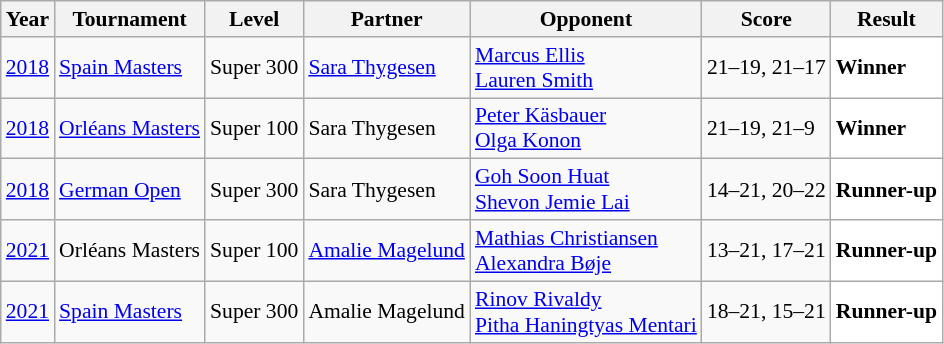<table class="sortable wikitable" style="font-size: 90%;">
<tr>
<th>Year</th>
<th>Tournament</th>
<th>Level</th>
<th>Partner</th>
<th>Opponent</th>
<th>Score</th>
<th>Result</th>
</tr>
<tr>
<td align="center"><a href='#'>2018</a></td>
<td align="left"><a href='#'>Spain Masters</a></td>
<td align="left">Super 300</td>
<td align="left"> <a href='#'>Sara Thygesen</a></td>
<td align="left"> <a href='#'>Marcus Ellis</a><br> <a href='#'>Lauren Smith</a></td>
<td align="left">21–19, 21–17</td>
<td style="text-align:left; background:white"> <strong>Winner</strong></td>
</tr>
<tr>
<td align="center"><a href='#'>2018</a></td>
<td align="left"><a href='#'>Orléans Masters</a></td>
<td align="left">Super 100</td>
<td align="left"> Sara Thygesen</td>
<td align="left"> <a href='#'>Peter Käsbauer</a><br> <a href='#'>Olga Konon</a></td>
<td align="left">21–19, 21–9</td>
<td style="text-align:left; background:white"> <strong>Winner</strong></td>
</tr>
<tr>
<td align="center"><a href='#'>2018</a></td>
<td align="left"><a href='#'>German Open</a></td>
<td align="left">Super 300</td>
<td align="left"> Sara Thygesen</td>
<td align="left"> <a href='#'>Goh Soon Huat</a><br> <a href='#'>Shevon Jemie Lai</a></td>
<td align="left">14–21, 20–22</td>
<td style="text-align:left; background:white"> <strong>Runner-up</strong></td>
</tr>
<tr>
<td align="center"><a href='#'>2021</a></td>
<td align="left">Orléans Masters</td>
<td align="left">Super 100</td>
<td align="left"> <a href='#'>Amalie Magelund</a></td>
<td align="left"> <a href='#'>Mathias Christiansen</a><br> <a href='#'>Alexandra Bøje</a></td>
<td align="left">13–21, 17–21</td>
<td style="text-align:left; background:white"> <strong>Runner-up</strong></td>
</tr>
<tr>
<td align="center"><a href='#'>2021</a></td>
<td align="left"><a href='#'>Spain Masters</a></td>
<td align="left">Super 300</td>
<td align="left"> Amalie Magelund</td>
<td align="left"> <a href='#'>Rinov Rivaldy</a><br> <a href='#'>Pitha Haningtyas Mentari</a></td>
<td align="left">18–21, 15–21</td>
<td style="text-align:left; background:white"> <strong>Runner-up</strong></td>
</tr>
</table>
